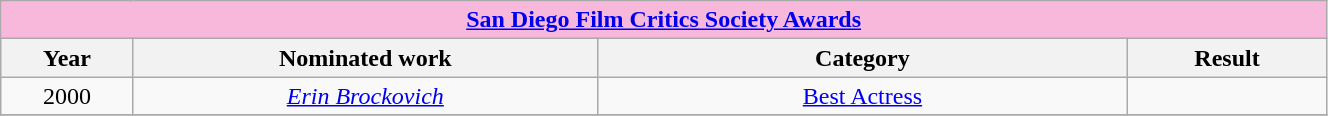<table width="70%" class="wikitable sortable">
<tr>
<th colspan="4" style="background: #F7B8DC;" align="center"><a href='#'>San Diego Film Critics Society Awards</a></th>
</tr>
<tr>
<th width="10%">Year</th>
<th width="35%">Nominated work</th>
<th width="40%">Category</th>
<th width="15%">Result</th>
</tr>
<tr>
<td align="center">2000</td>
<td align="center"><em><a href='#'>Erin Brockovich</a></em></td>
<td align="center"><a href='#'>Best Actress</a></td>
<td></td>
</tr>
<tr>
</tr>
</table>
